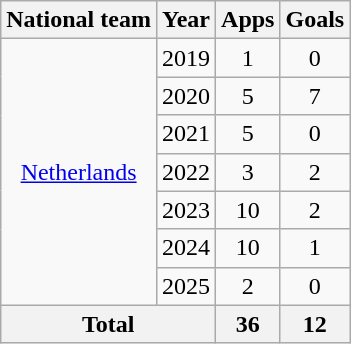<table class="wikitable" style="text-align:center">
<tr>
<th>National team</th>
<th>Year</th>
<th>Apps</th>
<th>Goals</th>
</tr>
<tr>
<td rowspan="7"><a href='#'>Netherlands</a></td>
<td>2019</td>
<td>1</td>
<td>0</td>
</tr>
<tr>
<td>2020</td>
<td>5</td>
<td>7</td>
</tr>
<tr>
<td>2021</td>
<td>5</td>
<td>0</td>
</tr>
<tr>
<td>2022</td>
<td>3</td>
<td>2</td>
</tr>
<tr>
<td>2023</td>
<td>10</td>
<td>2</td>
</tr>
<tr>
<td>2024</td>
<td>10</td>
<td>1</td>
</tr>
<tr>
<td>2025</td>
<td>2</td>
<td>0</td>
</tr>
<tr>
<th colspan="2">Total</th>
<th>36</th>
<th>12</th>
</tr>
</table>
